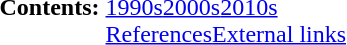<table id="toc" class="toc plainlinks" style= summary="Metro Manila Film Festival Award for Best Make-up Artist">
<tr>
<th>Contents: </th>
<td><br><strong></strong><a href='#'>1990s</a><strong></strong><a href='#'>2000s</a><strong></strong><a href='#'>2010s</a><br>
<a href='#'>References</a><a href='#'>External links</a></td>
</tr>
</table>
